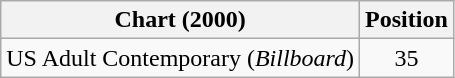<table class="wikitable">
<tr>
<th>Chart (2000)</th>
<th>Position</th>
</tr>
<tr>
<td>US Adult Contemporary (<em>Billboard</em>)</td>
<td align="center">35</td>
</tr>
</table>
